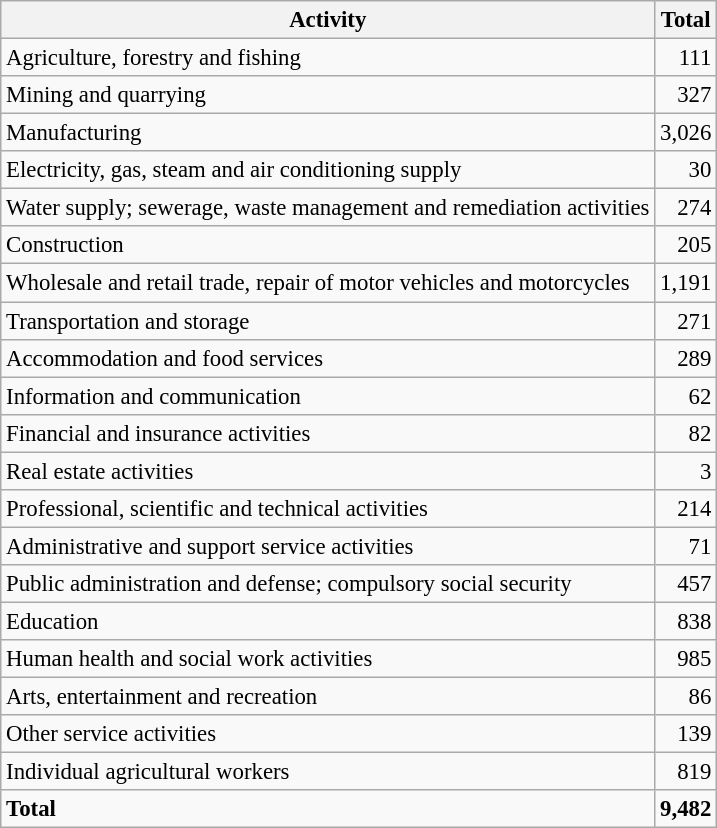<table class="wikitable sortable" style="font-size:95%;">
<tr>
<th>Activity</th>
<th>Total</th>
</tr>
<tr>
<td>Agriculture, forestry and fishing</td>
<td align="right">111</td>
</tr>
<tr>
<td>Mining and quarrying</td>
<td align="right">327</td>
</tr>
<tr>
<td>Manufacturing</td>
<td align="right">3,026</td>
</tr>
<tr>
<td>Electricity, gas, steam and air conditioning supply</td>
<td align="right">30</td>
</tr>
<tr>
<td>Water supply; sewerage, waste management and remediation activities</td>
<td align="right">274</td>
</tr>
<tr>
<td>Construction</td>
<td align="right">205</td>
</tr>
<tr>
<td>Wholesale and retail trade, repair of motor vehicles and motorcycles</td>
<td align="right">1,191</td>
</tr>
<tr>
<td>Transportation and storage</td>
<td align="right">271</td>
</tr>
<tr>
<td>Accommodation and food services</td>
<td align="right">289</td>
</tr>
<tr>
<td>Information and communication</td>
<td align="right">62</td>
</tr>
<tr>
<td>Financial and insurance activities</td>
<td align="right">82</td>
</tr>
<tr>
<td>Real estate activities</td>
<td align="right">3</td>
</tr>
<tr>
<td>Professional, scientific and technical activities</td>
<td align="right">214</td>
</tr>
<tr>
<td>Administrative and support service activities</td>
<td align="right">71</td>
</tr>
<tr>
<td>Public administration and defense; compulsory social security</td>
<td align="right">457</td>
</tr>
<tr>
<td>Education</td>
<td align="right">838</td>
</tr>
<tr>
<td>Human health and social work activities</td>
<td align="right">985</td>
</tr>
<tr>
<td>Arts, entertainment and recreation</td>
<td align="right">86</td>
</tr>
<tr>
<td>Other service activities</td>
<td align="right">139</td>
</tr>
<tr>
<td>Individual agricultural workers</td>
<td align="right">819</td>
</tr>
<tr class="sortbottom">
<td><strong>Total</strong></td>
<td align="right"><strong>9,482</strong></td>
</tr>
</table>
